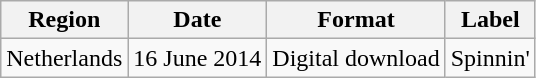<table class=wikitable>
<tr>
<th>Region</th>
<th>Date</th>
<th>Format</th>
<th>Label</th>
</tr>
<tr>
<td>Netherlands</td>
<td>16 June 2014</td>
<td>Digital download</td>
<td>Spinnin'</td>
</tr>
</table>
